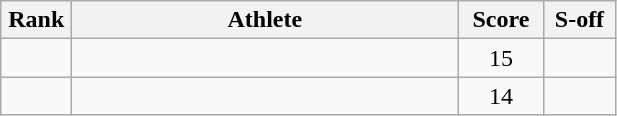<table class="wikitable" style="text-align:center">
<tr>
<th width=40>Rank</th>
<th width=250>Athlete</th>
<th width=50>Score</th>
<th width=40>S-off</th>
</tr>
<tr>
<td></td>
<td align=left></td>
<td>15</td>
<td></td>
</tr>
<tr>
<td></td>
<td align=left></td>
<td>14</td>
<td></td>
</tr>
</table>
